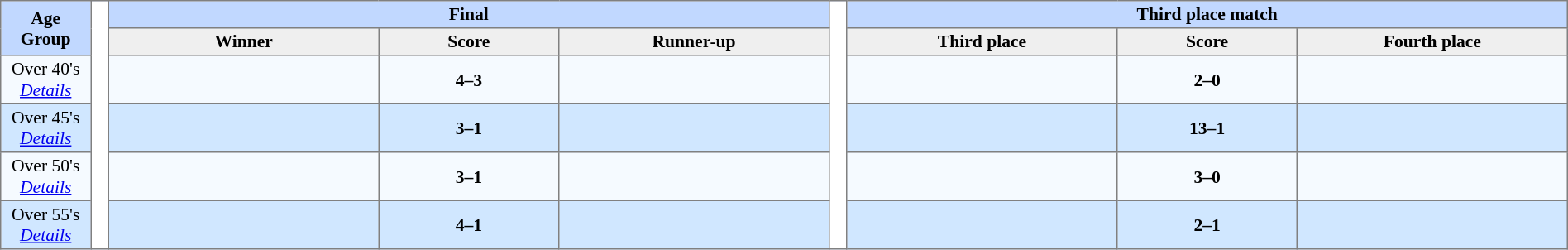<table border=1 style="border-collapse:collapse; font-size:90%; text-align:center" cellpadding=2 cellspacing=0>
<tr bgcolor=#C1D8FF>
<th rowspan=2 width=5%>Age Group</th>
<th width=1% rowspan=17 bgcolor=ffffff></th>
<th colspan=3>Final</th>
<th width=1% rowspan=17 bgcolor=ffffff></th>
<th colspan=3>Third place match</th>
</tr>
<tr bgcolor=#EFEFEF>
<th width=15%>Winner</th>
<th width=10%>Score</th>
<th width=15%>Runner-up</th>
<th width=15%>Third place</th>
<th width=10%>Score</th>
<th width=15%>Fourth place</th>
</tr>
<tr bgcolor=#F5FAFF>
<td>Over 40's<br><em><a href='#'>Details</a></em></td>
<td><strong></strong></td>
<td><strong>4–3</strong></td>
<td></td>
<td></td>
<td><strong>2–0</strong></td>
<td></td>
</tr>
<tr bgcolor=#D0E7FF>
<td>Over 45's<br><em><a href='#'>Details</a></em></td>
<td><strong></strong></td>
<td><strong>3–1</strong></td>
<td></td>
<td></td>
<td><strong>13–1</strong></td>
<td></td>
</tr>
<tr bgcolor=#F5FAFF>
<td>Over 50's<br><em><a href='#'>Details</a></em></td>
<td><strong></strong></td>
<td><strong>3–1</strong></td>
<td></td>
<td></td>
<td><strong>3–0</strong></td>
<td></td>
</tr>
<tr bgcolor=#D0E7FF>
<td>Over 55's<br><em><a href='#'>Details</a></em></td>
<td><strong></strong></td>
<td><strong>4–1</strong></td>
<td></td>
<td></td>
<td><strong>2–1</strong></td>
<td></td>
</tr>
</table>
